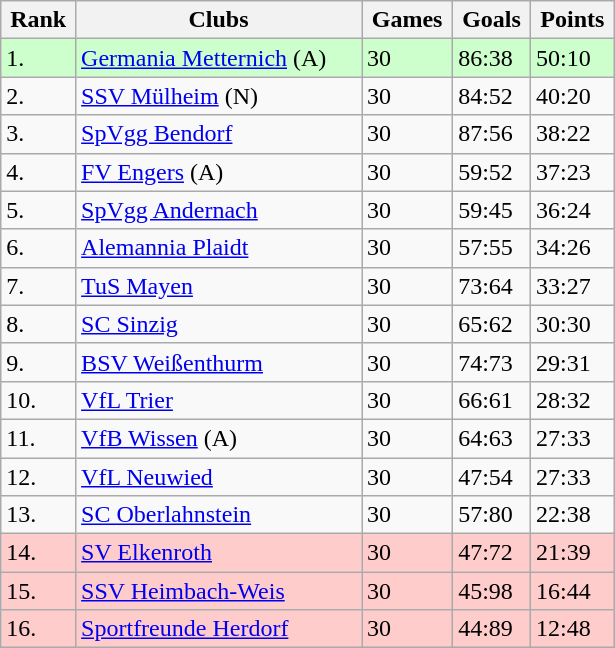<table class="wikitable" style="width:410px;">
<tr>
<th>Rank</th>
<th>Clubs</th>
<th>Games</th>
<th>Goals</th>
<th>Points</th>
</tr>
<tr bgcolor="ccffcc">
<td>1.</td>
<td><a href='#'>Germania Metternich</a> (A)</td>
<td>30</td>
<td>86:38</td>
<td>50:10</td>
</tr>
<tr>
<td>2.</td>
<td><a href='#'>SSV Mülheim</a> (N)</td>
<td>30</td>
<td>84:52</td>
<td>40:20</td>
</tr>
<tr>
<td>3.</td>
<td><a href='#'>SpVgg Bendorf</a></td>
<td>30</td>
<td>87:56</td>
<td>38:22</td>
</tr>
<tr>
<td>4.</td>
<td><a href='#'>FV Engers</a> (A)</td>
<td>30</td>
<td>59:52</td>
<td>37:23</td>
</tr>
<tr>
<td>5.</td>
<td><a href='#'>SpVgg Andernach</a></td>
<td>30</td>
<td>59:45</td>
<td>36:24</td>
</tr>
<tr>
<td>6.</td>
<td><a href='#'>Alemannia Plaidt</a></td>
<td>30</td>
<td>57:55</td>
<td>34:26</td>
</tr>
<tr>
<td>7.</td>
<td><a href='#'>TuS Mayen</a></td>
<td>30</td>
<td>73:64</td>
<td>33:27</td>
</tr>
<tr>
<td>8.</td>
<td><a href='#'>SC Sinzig</a></td>
<td>30</td>
<td>65:62</td>
<td>30:30</td>
</tr>
<tr>
<td>9.</td>
<td><a href='#'>BSV Weißenthurm</a></td>
<td>30</td>
<td>74:73</td>
<td>29:31</td>
</tr>
<tr>
<td>10.</td>
<td><a href='#'>VfL Trier</a></td>
<td>30</td>
<td>66:61</td>
<td>28:32</td>
</tr>
<tr>
<td>11.</td>
<td><a href='#'>VfB Wissen</a> (A)</td>
<td>30</td>
<td>64:63</td>
<td>27:33</td>
</tr>
<tr>
<td>12.</td>
<td><a href='#'>VfL Neuwied</a></td>
<td>30</td>
<td>47:54</td>
<td>27:33</td>
</tr>
<tr>
<td>13.</td>
<td><a href='#'>SC Oberlahnstein</a></td>
<td>30</td>
<td>57:80</td>
<td>22:38</td>
</tr>
<tr bgcolor="#ffcccc">
<td>14.</td>
<td><a href='#'>SV Elkenroth</a></td>
<td>30</td>
<td>47:72</td>
<td>21:39</td>
</tr>
<tr bgcolor="#ffcccc">
<td>15.</td>
<td><a href='#'>SSV Heimbach-Weis</a></td>
<td>30</td>
<td>45:98</td>
<td>16:44</td>
</tr>
<tr bgcolor="#ffcccc">
<td>16.</td>
<td><a href='#'>Sportfreunde Herdorf</a></td>
<td>30</td>
<td>44:89</td>
<td>12:48</td>
</tr>
</table>
